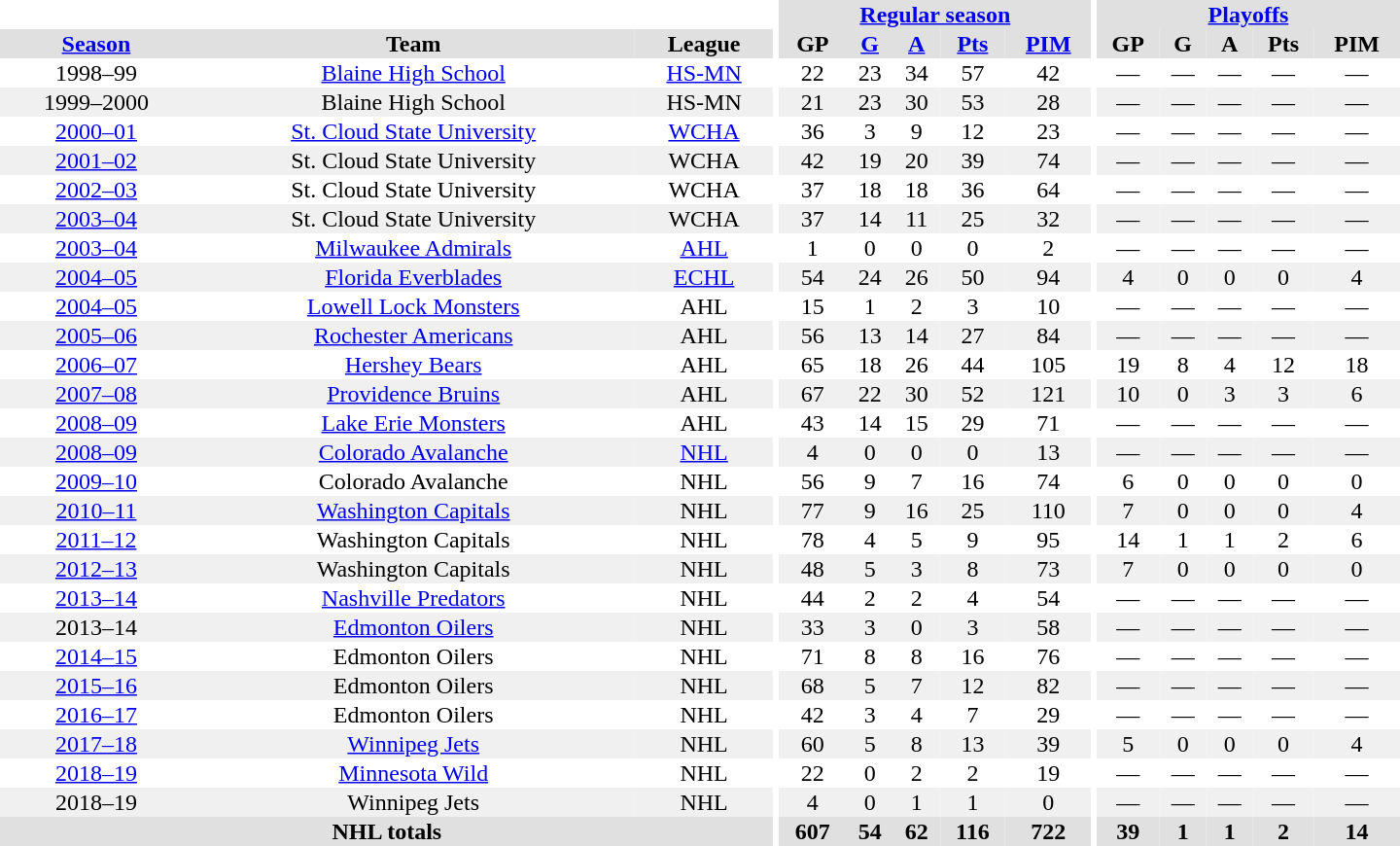<table border="0" cellpadding="1" cellspacing="0" style="text-align:center; width:60em">
<tr bgcolor="#e0e0e0">
<th colspan="3"  bgcolor="#ffffff"></th>
<th rowspan="99" bgcolor="#ffffff"></th>
<th colspan="5"><a href='#'>Regular season</a></th>
<th rowspan="99" bgcolor="#ffffff"></th>
<th colspan="5"><a href='#'>Playoffs</a></th>
</tr>
<tr bgcolor="#e0e0e0">
<th><a href='#'>Season</a></th>
<th>Team</th>
<th>League</th>
<th>GP</th>
<th><a href='#'>G</a></th>
<th><a href='#'>A</a></th>
<th><a href='#'>Pts</a></th>
<th><a href='#'>PIM</a></th>
<th>GP</th>
<th>G</th>
<th>A</th>
<th>Pts</th>
<th>PIM</th>
</tr>
<tr>
<td>1998–99</td>
<td><a href='#'>Blaine High School</a></td>
<td><a href='#'>HS-MN</a></td>
<td>22</td>
<td>23</td>
<td>34</td>
<td>57</td>
<td>42</td>
<td>—</td>
<td>—</td>
<td>—</td>
<td>—</td>
<td>—</td>
</tr>
<tr bgcolor="#f0f0f0">
<td>1999–2000</td>
<td>Blaine High School</td>
<td>HS-MN</td>
<td>21</td>
<td>23</td>
<td>30</td>
<td>53</td>
<td>28</td>
<td>—</td>
<td>—</td>
<td>—</td>
<td>—</td>
<td>—</td>
</tr>
<tr>
<td><a href='#'>2000–01</a></td>
<td><a href='#'>St. Cloud State University</a></td>
<td><a href='#'>WCHA</a></td>
<td>36</td>
<td>3</td>
<td>9</td>
<td>12</td>
<td>23</td>
<td>—</td>
<td>—</td>
<td>—</td>
<td>—</td>
<td>—</td>
</tr>
<tr bgcolor="#f0f0f0">
<td><a href='#'>2001–02</a></td>
<td>St. Cloud State University</td>
<td>WCHA</td>
<td>42</td>
<td>19</td>
<td>20</td>
<td>39</td>
<td>74</td>
<td>—</td>
<td>—</td>
<td>—</td>
<td>—</td>
<td>—</td>
</tr>
<tr>
<td><a href='#'>2002–03</a></td>
<td>St. Cloud State University</td>
<td>WCHA</td>
<td>37</td>
<td>18</td>
<td>18</td>
<td>36</td>
<td>64</td>
<td>—</td>
<td>—</td>
<td>—</td>
<td>—</td>
<td>—</td>
</tr>
<tr bgcolor="#f0f0f0">
<td><a href='#'>2003–04</a></td>
<td>St. Cloud State University</td>
<td>WCHA</td>
<td>37</td>
<td>14</td>
<td>11</td>
<td>25</td>
<td>32</td>
<td>—</td>
<td>—</td>
<td>—</td>
<td>—</td>
<td>—</td>
</tr>
<tr>
<td><a href='#'>2003–04</a></td>
<td><a href='#'>Milwaukee Admirals</a></td>
<td><a href='#'>AHL</a></td>
<td>1</td>
<td>0</td>
<td>0</td>
<td>0</td>
<td>2</td>
<td>—</td>
<td>—</td>
<td>—</td>
<td>—</td>
<td>—</td>
</tr>
<tr bgcolor="#f0f0f0">
<td><a href='#'>2004–05</a></td>
<td><a href='#'>Florida Everblades</a></td>
<td><a href='#'>ECHL</a></td>
<td>54</td>
<td>24</td>
<td>26</td>
<td>50</td>
<td>94</td>
<td>4</td>
<td>0</td>
<td>0</td>
<td>0</td>
<td>4</td>
</tr>
<tr>
<td><a href='#'>2004–05</a></td>
<td><a href='#'>Lowell Lock Monsters</a></td>
<td>AHL</td>
<td>15</td>
<td>1</td>
<td>2</td>
<td>3</td>
<td>10</td>
<td>—</td>
<td>—</td>
<td>—</td>
<td>—</td>
<td>—</td>
</tr>
<tr bgcolor="#f0f0f0">
<td><a href='#'>2005–06</a></td>
<td><a href='#'>Rochester Americans</a></td>
<td>AHL</td>
<td>56</td>
<td>13</td>
<td>14</td>
<td>27</td>
<td>84</td>
<td>—</td>
<td>—</td>
<td>—</td>
<td>—</td>
<td>—</td>
</tr>
<tr>
<td><a href='#'>2006–07</a></td>
<td><a href='#'>Hershey Bears</a></td>
<td>AHL</td>
<td>65</td>
<td>18</td>
<td>26</td>
<td>44</td>
<td>105</td>
<td>19</td>
<td>8</td>
<td>4</td>
<td>12</td>
<td>18</td>
</tr>
<tr bgcolor="#f0f0f0">
<td><a href='#'>2007–08</a></td>
<td><a href='#'>Providence Bruins</a></td>
<td>AHL</td>
<td>67</td>
<td>22</td>
<td>30</td>
<td>52</td>
<td>121</td>
<td>10</td>
<td>0</td>
<td>3</td>
<td>3</td>
<td>6</td>
</tr>
<tr>
<td><a href='#'>2008–09</a></td>
<td><a href='#'>Lake Erie Monsters</a></td>
<td>AHL</td>
<td>43</td>
<td>14</td>
<td>15</td>
<td>29</td>
<td>71</td>
<td>—</td>
<td>—</td>
<td>—</td>
<td>—</td>
<td>—</td>
</tr>
<tr bgcolor="#f0f0f0">
<td><a href='#'>2008–09</a></td>
<td><a href='#'>Colorado Avalanche</a></td>
<td><a href='#'>NHL</a></td>
<td>4</td>
<td>0</td>
<td>0</td>
<td>0</td>
<td>13</td>
<td>—</td>
<td>—</td>
<td>—</td>
<td>—</td>
<td>—</td>
</tr>
<tr>
<td><a href='#'>2009–10</a></td>
<td>Colorado Avalanche</td>
<td>NHL</td>
<td>56</td>
<td>9</td>
<td>7</td>
<td>16</td>
<td>74</td>
<td>6</td>
<td>0</td>
<td>0</td>
<td>0</td>
<td>0</td>
</tr>
<tr bgcolor="#f0f0f0">
<td><a href='#'>2010–11</a></td>
<td><a href='#'>Washington Capitals</a></td>
<td>NHL</td>
<td>77</td>
<td>9</td>
<td>16</td>
<td>25</td>
<td>110</td>
<td>7</td>
<td>0</td>
<td>0</td>
<td>0</td>
<td>4</td>
</tr>
<tr>
<td><a href='#'>2011–12</a></td>
<td>Washington Capitals</td>
<td>NHL</td>
<td>78</td>
<td>4</td>
<td>5</td>
<td>9</td>
<td>95</td>
<td>14</td>
<td>1</td>
<td>1</td>
<td>2</td>
<td>6</td>
</tr>
<tr bgcolor="#f0f0f0">
<td><a href='#'>2012–13</a></td>
<td>Washington Capitals</td>
<td>NHL</td>
<td>48</td>
<td>5</td>
<td>3</td>
<td>8</td>
<td>73</td>
<td>7</td>
<td>0</td>
<td>0</td>
<td>0</td>
<td>0</td>
</tr>
<tr>
<td><a href='#'>2013–14</a></td>
<td><a href='#'>Nashville Predators</a></td>
<td>NHL</td>
<td>44</td>
<td>2</td>
<td>2</td>
<td>4</td>
<td>54</td>
<td>—</td>
<td>—</td>
<td>—</td>
<td>—</td>
<td>—</td>
</tr>
<tr bgcolor="#f0f0f0">
<td>2013–14</td>
<td><a href='#'>Edmonton Oilers</a></td>
<td>NHL</td>
<td>33</td>
<td>3</td>
<td>0</td>
<td>3</td>
<td>58</td>
<td>—</td>
<td>—</td>
<td>—</td>
<td>—</td>
<td>—</td>
</tr>
<tr>
<td><a href='#'>2014–15</a></td>
<td>Edmonton Oilers</td>
<td>NHL</td>
<td>71</td>
<td>8</td>
<td>8</td>
<td>16</td>
<td>76</td>
<td>—</td>
<td>—</td>
<td>—</td>
<td>—</td>
<td>—</td>
</tr>
<tr bgcolor="#f0f0f0">
<td><a href='#'>2015–16</a></td>
<td>Edmonton Oilers</td>
<td>NHL</td>
<td>68</td>
<td>5</td>
<td>7</td>
<td>12</td>
<td>82</td>
<td>—</td>
<td>—</td>
<td>—</td>
<td>—</td>
<td>—</td>
</tr>
<tr>
<td><a href='#'>2016–17</a></td>
<td>Edmonton Oilers</td>
<td>NHL</td>
<td>42</td>
<td>3</td>
<td>4</td>
<td>7</td>
<td>29</td>
<td>—</td>
<td>—</td>
<td>—</td>
<td>—</td>
<td>—</td>
</tr>
<tr bgcolor="#f0f0f0">
<td><a href='#'>2017–18</a></td>
<td><a href='#'>Winnipeg Jets</a></td>
<td>NHL</td>
<td>60</td>
<td>5</td>
<td>8</td>
<td>13</td>
<td>39</td>
<td>5</td>
<td>0</td>
<td>0</td>
<td>0</td>
<td>4</td>
</tr>
<tr>
<td><a href='#'>2018–19</a></td>
<td><a href='#'>Minnesota Wild</a></td>
<td>NHL</td>
<td>22</td>
<td>0</td>
<td>2</td>
<td>2</td>
<td>19</td>
<td>—</td>
<td>—</td>
<td>—</td>
<td>—</td>
<td>—</td>
</tr>
<tr bgcolor="#f0f0f0">
<td>2018–19</td>
<td>Winnipeg Jets</td>
<td>NHL</td>
<td>4</td>
<td>0</td>
<td>1</td>
<td>1</td>
<td>0</td>
<td>—</td>
<td>—</td>
<td>—</td>
<td>—</td>
<td>—</td>
</tr>
<tr bgcolor="#e0e0e0">
<th colspan="3">NHL totals</th>
<th>607</th>
<th>54</th>
<th>62</th>
<th>116</th>
<th>722</th>
<th>39</th>
<th>1</th>
<th>1</th>
<th>2</th>
<th>14</th>
</tr>
</table>
